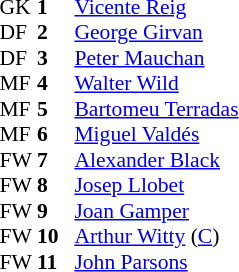<table style="font-size: 90%" cellspacing="0" cellpadding="0" align=center>
<tr>
<td colspan="4"></td>
</tr>
<tr>
<th width=25></th>
<th width=25></th>
</tr>
<tr>
<td>GK</td>
<td><strong>1</strong></td>
<td> <a href='#'>Vicente Reig</a></td>
</tr>
<tr>
<td>DF</td>
<td><strong>2</strong></td>
<td> <a href='#'>George Girvan</a></td>
</tr>
<tr>
<td>DF</td>
<td><strong>3</strong></td>
<td> <a href='#'>Peter Mauchan</a></td>
</tr>
<tr>
<td>MF</td>
<td><strong>4</strong></td>
<td> <a href='#'>Walter Wild</a></td>
</tr>
<tr>
<td>MF</td>
<td><strong>5</strong></td>
<td> <a href='#'>Bartomeu Terradas</a></td>
</tr>
<tr>
<td>MF</td>
<td><strong>6</strong></td>
<td> <a href='#'>Miguel Valdés</a></td>
</tr>
<tr>
<td>FW</td>
<td><strong>7</strong></td>
<td> <a href='#'>Alexander Black</a></td>
</tr>
<tr>
<td>FW</td>
<td><strong>8</strong></td>
<td> <a href='#'>Josep Llobet</a></td>
</tr>
<tr>
<td>FW</td>
<td><strong>9</strong></td>
<td> <a href='#'>Joan Gamper</a></td>
</tr>
<tr>
<td>FW</td>
<td><strong>10</strong></td>
<td> <a href='#'>Arthur Witty</a> (<a href='#'>C</a>)</td>
</tr>
<tr>
<td>FW</td>
<td><strong>11</strong></td>
<td> <a href='#'>John Parsons</a></td>
</tr>
<tr>
</tr>
</table>
